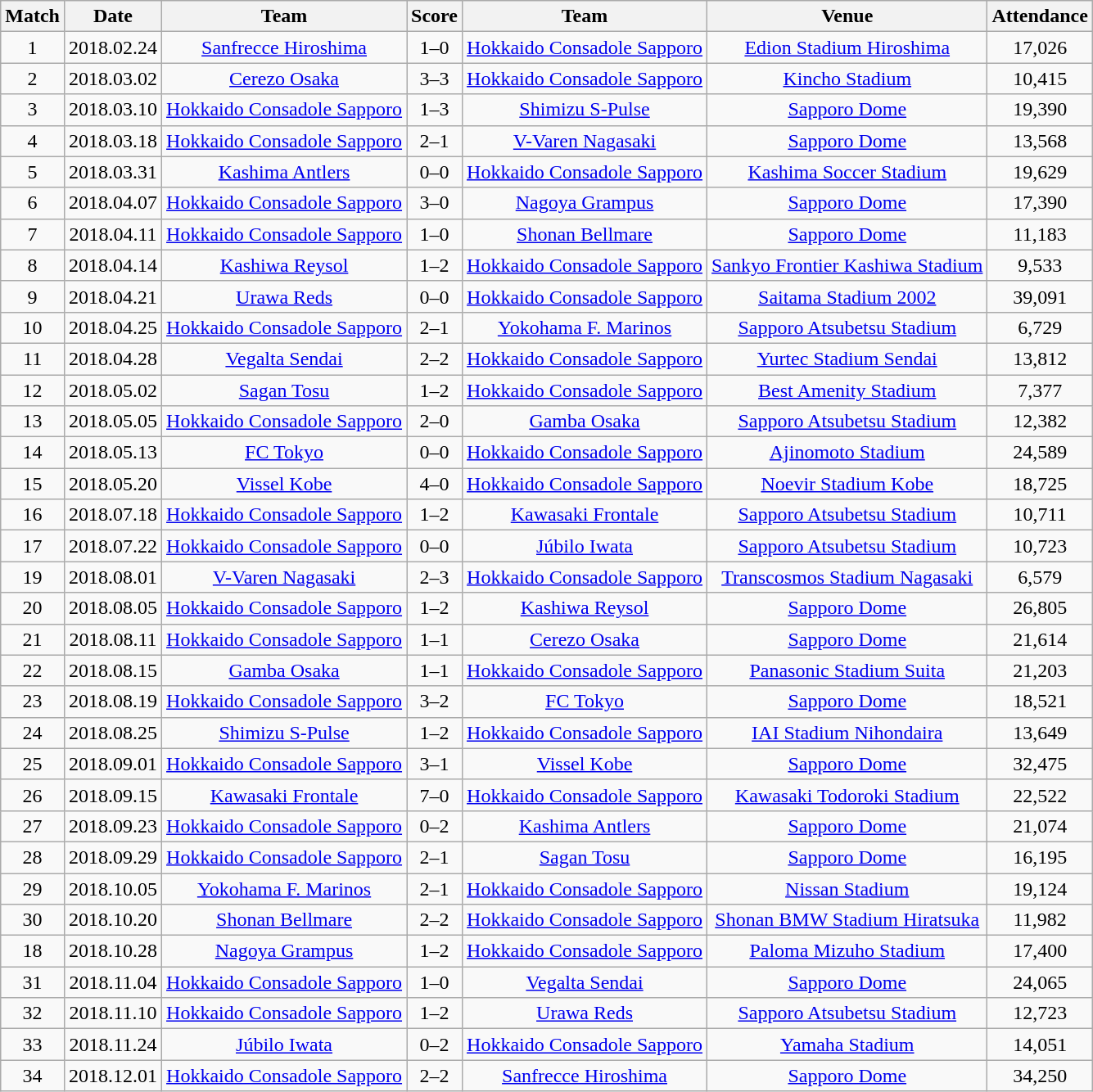<table class="wikitable" style="text-align:center;">
<tr>
<th>Match</th>
<th>Date</th>
<th>Team</th>
<th>Score</th>
<th>Team</th>
<th>Venue</th>
<th>Attendance</th>
</tr>
<tr>
<td>1</td>
<td>2018.02.24</td>
<td><a href='#'>Sanfrecce Hiroshima</a></td>
<td>1–0</td>
<td><a href='#'>Hokkaido Consadole Sapporo</a></td>
<td><a href='#'>Edion Stadium Hiroshima</a></td>
<td>17,026</td>
</tr>
<tr>
<td>2</td>
<td>2018.03.02</td>
<td><a href='#'>Cerezo Osaka</a></td>
<td>3–3</td>
<td><a href='#'>Hokkaido Consadole Sapporo</a></td>
<td><a href='#'>Kincho Stadium</a></td>
<td>10,415</td>
</tr>
<tr>
<td>3</td>
<td>2018.03.10</td>
<td><a href='#'>Hokkaido Consadole Sapporo</a></td>
<td>1–3</td>
<td><a href='#'>Shimizu S-Pulse</a></td>
<td><a href='#'>Sapporo Dome</a></td>
<td>19,390</td>
</tr>
<tr>
<td>4</td>
<td>2018.03.18</td>
<td><a href='#'>Hokkaido Consadole Sapporo</a></td>
<td>2–1</td>
<td><a href='#'>V-Varen Nagasaki</a></td>
<td><a href='#'>Sapporo Dome</a></td>
<td>13,568</td>
</tr>
<tr>
<td>5</td>
<td>2018.03.31</td>
<td><a href='#'>Kashima Antlers</a></td>
<td>0–0</td>
<td><a href='#'>Hokkaido Consadole Sapporo</a></td>
<td><a href='#'>Kashima Soccer Stadium</a></td>
<td>19,629</td>
</tr>
<tr>
<td>6</td>
<td>2018.04.07</td>
<td><a href='#'>Hokkaido Consadole Sapporo</a></td>
<td>3–0</td>
<td><a href='#'>Nagoya Grampus</a></td>
<td><a href='#'>Sapporo Dome</a></td>
<td>17,390</td>
</tr>
<tr>
<td>7</td>
<td>2018.04.11</td>
<td><a href='#'>Hokkaido Consadole Sapporo</a></td>
<td>1–0</td>
<td><a href='#'>Shonan Bellmare</a></td>
<td><a href='#'>Sapporo Dome</a></td>
<td>11,183</td>
</tr>
<tr>
<td>8</td>
<td>2018.04.14</td>
<td><a href='#'>Kashiwa Reysol</a></td>
<td>1–2</td>
<td><a href='#'>Hokkaido Consadole Sapporo</a></td>
<td><a href='#'>Sankyo Frontier Kashiwa Stadium</a></td>
<td>9,533</td>
</tr>
<tr>
<td>9</td>
<td>2018.04.21</td>
<td><a href='#'>Urawa Reds</a></td>
<td>0–0</td>
<td><a href='#'>Hokkaido Consadole Sapporo</a></td>
<td><a href='#'>Saitama Stadium 2002</a></td>
<td>39,091</td>
</tr>
<tr>
<td>10</td>
<td>2018.04.25</td>
<td><a href='#'>Hokkaido Consadole Sapporo</a></td>
<td>2–1</td>
<td><a href='#'>Yokohama F. Marinos</a></td>
<td><a href='#'>Sapporo Atsubetsu Stadium</a></td>
<td>6,729</td>
</tr>
<tr>
<td>11</td>
<td>2018.04.28</td>
<td><a href='#'>Vegalta Sendai</a></td>
<td>2–2</td>
<td><a href='#'>Hokkaido Consadole Sapporo</a></td>
<td><a href='#'>Yurtec Stadium Sendai</a></td>
<td>13,812</td>
</tr>
<tr>
<td>12</td>
<td>2018.05.02</td>
<td><a href='#'>Sagan Tosu</a></td>
<td>1–2</td>
<td><a href='#'>Hokkaido Consadole Sapporo</a></td>
<td><a href='#'>Best Amenity Stadium</a></td>
<td>7,377</td>
</tr>
<tr>
<td>13</td>
<td>2018.05.05</td>
<td><a href='#'>Hokkaido Consadole Sapporo</a></td>
<td>2–0</td>
<td><a href='#'>Gamba Osaka</a></td>
<td><a href='#'>Sapporo Atsubetsu Stadium</a></td>
<td>12,382</td>
</tr>
<tr>
<td>14</td>
<td>2018.05.13</td>
<td><a href='#'>FC Tokyo</a></td>
<td>0–0</td>
<td><a href='#'>Hokkaido Consadole Sapporo</a></td>
<td><a href='#'>Ajinomoto Stadium</a></td>
<td>24,589</td>
</tr>
<tr>
<td>15</td>
<td>2018.05.20</td>
<td><a href='#'>Vissel Kobe</a></td>
<td>4–0</td>
<td><a href='#'>Hokkaido Consadole Sapporo</a></td>
<td><a href='#'>Noevir Stadium Kobe</a></td>
<td>18,725</td>
</tr>
<tr>
<td>16</td>
<td>2018.07.18</td>
<td><a href='#'>Hokkaido Consadole Sapporo</a></td>
<td>1–2</td>
<td><a href='#'>Kawasaki Frontale</a></td>
<td><a href='#'>Sapporo Atsubetsu Stadium</a></td>
<td>10,711</td>
</tr>
<tr>
<td>17</td>
<td>2018.07.22</td>
<td><a href='#'>Hokkaido Consadole Sapporo</a></td>
<td>0–0</td>
<td><a href='#'>Júbilo Iwata</a></td>
<td><a href='#'>Sapporo Atsubetsu Stadium</a></td>
<td>10,723</td>
</tr>
<tr>
<td>19</td>
<td>2018.08.01</td>
<td><a href='#'>V-Varen Nagasaki</a></td>
<td>2–3</td>
<td><a href='#'>Hokkaido Consadole Sapporo</a></td>
<td><a href='#'>Transcosmos Stadium Nagasaki</a></td>
<td>6,579</td>
</tr>
<tr>
<td>20</td>
<td>2018.08.05</td>
<td><a href='#'>Hokkaido Consadole Sapporo</a></td>
<td>1–2</td>
<td><a href='#'>Kashiwa Reysol</a></td>
<td><a href='#'>Sapporo Dome</a></td>
<td>26,805</td>
</tr>
<tr>
<td>21</td>
<td>2018.08.11</td>
<td><a href='#'>Hokkaido Consadole Sapporo</a></td>
<td>1–1</td>
<td><a href='#'>Cerezo Osaka</a></td>
<td><a href='#'>Sapporo Dome</a></td>
<td>21,614</td>
</tr>
<tr>
<td>22</td>
<td>2018.08.15</td>
<td><a href='#'>Gamba Osaka</a></td>
<td>1–1</td>
<td><a href='#'>Hokkaido Consadole Sapporo</a></td>
<td><a href='#'>Panasonic Stadium Suita</a></td>
<td>21,203</td>
</tr>
<tr>
<td>23</td>
<td>2018.08.19</td>
<td><a href='#'>Hokkaido Consadole Sapporo</a></td>
<td>3–2</td>
<td><a href='#'>FC Tokyo</a></td>
<td><a href='#'>Sapporo Dome</a></td>
<td>18,521</td>
</tr>
<tr>
<td>24</td>
<td>2018.08.25</td>
<td><a href='#'>Shimizu S-Pulse</a></td>
<td>1–2</td>
<td><a href='#'>Hokkaido Consadole Sapporo</a></td>
<td><a href='#'>IAI Stadium Nihondaira</a></td>
<td>13,649</td>
</tr>
<tr>
<td>25</td>
<td>2018.09.01</td>
<td><a href='#'>Hokkaido Consadole Sapporo</a></td>
<td>3–1</td>
<td><a href='#'>Vissel Kobe</a></td>
<td><a href='#'>Sapporo Dome</a></td>
<td>32,475</td>
</tr>
<tr>
<td>26</td>
<td>2018.09.15</td>
<td><a href='#'>Kawasaki Frontale</a></td>
<td>7–0</td>
<td><a href='#'>Hokkaido Consadole Sapporo</a></td>
<td><a href='#'>Kawasaki Todoroki Stadium</a></td>
<td>22,522</td>
</tr>
<tr>
<td>27</td>
<td>2018.09.23</td>
<td><a href='#'>Hokkaido Consadole Sapporo</a></td>
<td>0–2</td>
<td><a href='#'>Kashima Antlers</a></td>
<td><a href='#'>Sapporo Dome</a></td>
<td>21,074</td>
</tr>
<tr>
<td>28</td>
<td>2018.09.29</td>
<td><a href='#'>Hokkaido Consadole Sapporo</a></td>
<td>2–1</td>
<td><a href='#'>Sagan Tosu</a></td>
<td><a href='#'>Sapporo Dome</a></td>
<td>16,195</td>
</tr>
<tr>
<td>29</td>
<td>2018.10.05</td>
<td><a href='#'>Yokohama F. Marinos</a></td>
<td>2–1</td>
<td><a href='#'>Hokkaido Consadole Sapporo</a></td>
<td><a href='#'>Nissan Stadium</a></td>
<td>19,124</td>
</tr>
<tr>
<td>30</td>
<td>2018.10.20</td>
<td><a href='#'>Shonan Bellmare</a></td>
<td>2–2</td>
<td><a href='#'>Hokkaido Consadole Sapporo</a></td>
<td><a href='#'>Shonan BMW Stadium Hiratsuka</a></td>
<td>11,982</td>
</tr>
<tr>
<td>18</td>
<td>2018.10.28</td>
<td><a href='#'>Nagoya Grampus</a></td>
<td>1–2</td>
<td><a href='#'>Hokkaido Consadole Sapporo</a></td>
<td><a href='#'>Paloma Mizuho Stadium</a></td>
<td>17,400</td>
</tr>
<tr>
<td>31</td>
<td>2018.11.04</td>
<td><a href='#'>Hokkaido Consadole Sapporo</a></td>
<td>1–0</td>
<td><a href='#'>Vegalta Sendai</a></td>
<td><a href='#'>Sapporo Dome</a></td>
<td>24,065</td>
</tr>
<tr>
<td>32</td>
<td>2018.11.10</td>
<td><a href='#'>Hokkaido Consadole Sapporo</a></td>
<td>1–2</td>
<td><a href='#'>Urawa Reds</a></td>
<td><a href='#'>Sapporo Atsubetsu Stadium</a></td>
<td>12,723</td>
</tr>
<tr>
<td>33</td>
<td>2018.11.24</td>
<td><a href='#'>Júbilo Iwata</a></td>
<td>0–2</td>
<td><a href='#'>Hokkaido Consadole Sapporo</a></td>
<td><a href='#'>Yamaha Stadium</a></td>
<td>14,051</td>
</tr>
<tr>
<td>34</td>
<td>2018.12.01</td>
<td><a href='#'>Hokkaido Consadole Sapporo</a></td>
<td>2–2</td>
<td><a href='#'>Sanfrecce Hiroshima</a></td>
<td><a href='#'>Sapporo Dome</a></td>
<td>34,250</td>
</tr>
</table>
